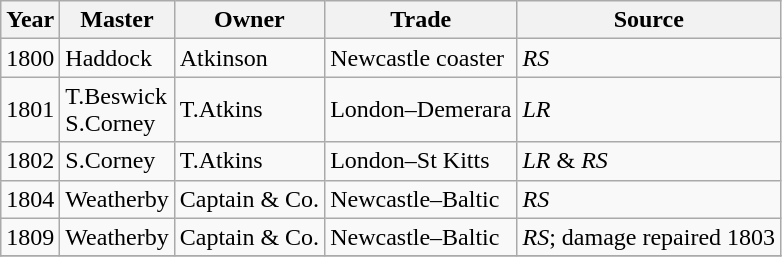<table class=" wikitable">
<tr>
<th>Year</th>
<th>Master</th>
<th>Owner</th>
<th>Trade</th>
<th>Source</th>
</tr>
<tr>
<td>1800</td>
<td>Haddock</td>
<td>Atkinson</td>
<td>Newcastle coaster</td>
<td><em>RS</em></td>
</tr>
<tr>
<td>1801</td>
<td>T.Beswick<br>S.Corney</td>
<td>T.Atkins</td>
<td>London–Demerara</td>
<td><em>LR</em></td>
</tr>
<tr>
<td>1802</td>
<td>S.Corney</td>
<td>T.Atkins</td>
<td>London–St Kitts</td>
<td><em>LR</em> & <em>RS</em></td>
</tr>
<tr>
<td>1804</td>
<td>Weatherby</td>
<td>Captain & Co.</td>
<td>Newcastle–Baltic</td>
<td><em>RS</em></td>
</tr>
<tr>
<td>1809</td>
<td>Weatherby</td>
<td>Captain & Co.</td>
<td>Newcastle–Baltic</td>
<td><em>RS</em>; damage repaired 1803</td>
</tr>
<tr>
</tr>
</table>
